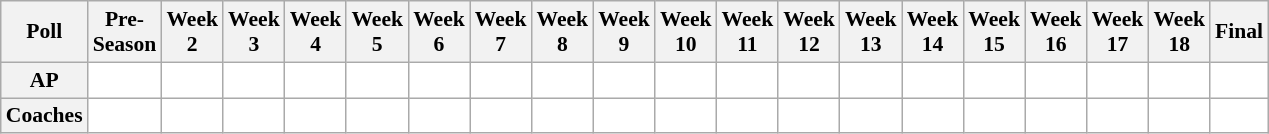<table class="wikitable" style="white-space:nowrap;font-size:90%">
<tr>
<th>Poll</th>
<th>Pre-<br>Season</th>
<th>Week<br>2</th>
<th>Week<br>3</th>
<th>Week<br>4</th>
<th>Week<br>5</th>
<th>Week<br>6</th>
<th>Week<br>7</th>
<th>Week<br>8</th>
<th>Week<br>9</th>
<th>Week<br>10</th>
<th>Week<br>11</th>
<th>Week<br>12</th>
<th>Week<br>13</th>
<th>Week<br>14</th>
<th>Week<br>15</th>
<th>Week<br>16</th>
<th>Week<br>17</th>
<th>Week<br>18</th>
<th>Final</th>
</tr>
<tr style="text-align:center;">
<th>AP</th>
<td style="background:#FFFFFF;"></td>
<td style="background:#FFFFFF;"></td>
<td style="background:#FFFFFF;"></td>
<td style="background:#FFFFFF;"></td>
<td style="background:#FFFFFF;"></td>
<td style="background:#FFFFFF;"></td>
<td style="background:#FFFFFF;"></td>
<td style="background:#FFFFFF;"></td>
<td style="background:#FFFFFF;"></td>
<td style="background:#FFFFFF;"></td>
<td style="background:#FFFFFF;"></td>
<td style="background:#FFFFFF;"></td>
<td style="background:#FFFFFF;"></td>
<td style="background:#FFFFFF;"></td>
<td style="background:#FFFFFF;"></td>
<td style="background:#FFFFFF;"></td>
<td style="background:#FFFFFF;"></td>
<td style="background:#FFFFFF;"></td>
<td style="background:#FFFFFF;"></td>
</tr>
<tr style="text-align:center;">
<th>Coaches</th>
<td style="background:#FFFFFF;"></td>
<td style="background:#FFFFFF;"></td>
<td style="background:#FFFFFF;"></td>
<td style="background:#FFFFFF;"></td>
<td style="background:#FFFFFF;"></td>
<td style="background:#FFFFFF;"></td>
<td style="background:#FFFFFF;"></td>
<td style="background:#FFFFFF;"></td>
<td style="background:#FFFFFF;"></td>
<td style="background:#FFFFFF;"></td>
<td style="background:#FFFFFF;"></td>
<td style="background:#FFFFFF;"></td>
<td style="background:#FFFFFF;"></td>
<td style="background:#FFFFFF;"></td>
<td style="background:#FFFFFF;"></td>
<td style="background:#FFFFFF;"></td>
<td style="background:#FFFFFF;"></td>
<td style="background:#FFFFFF;"></td>
<td style="background:#FFFFFF;"></td>
</tr>
</table>
